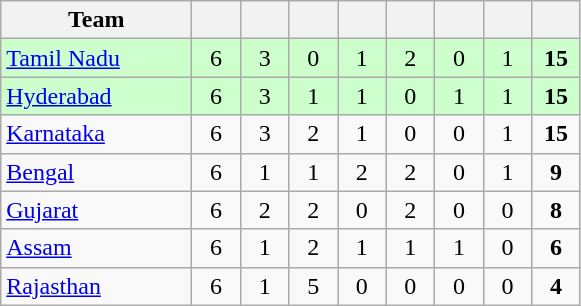<table class="wikitable" style="text-align:center">
<tr>
<th style="width:120px">Team</th>
<th style="width:25px"></th>
<th style="width:25px"></th>
<th style="width:25px"></th>
<th style="width:25px"></th>
<th style="width:25px"></th>
<th style="width:25px"></th>
<th style="width:25px"></th>
<th style="width:25px"></th>
</tr>
<tr style="background:#cfc;">
<td style="text-align:left"><a href='#'>Tamil Nadu</a></td>
<td>6</td>
<td>3</td>
<td>0</td>
<td>1</td>
<td>2</td>
<td>0</td>
<td>1</td>
<td><strong>15</strong></td>
</tr>
<tr style="background:#cfc;">
<td style="text-align:left"><a href='#'>Hyderabad</a></td>
<td>6</td>
<td>3</td>
<td>1</td>
<td>1</td>
<td>0</td>
<td>1</td>
<td>1</td>
<td><strong>15</strong></td>
</tr>
<tr>
<td style="text-align:left"><a href='#'>Karnataka</a></td>
<td>6</td>
<td>3</td>
<td>2</td>
<td>1</td>
<td>0</td>
<td>0</td>
<td>1</td>
<td><strong>15</strong></td>
</tr>
<tr>
<td style="text-align:left"><a href='#'>Bengal</a></td>
<td>6</td>
<td>1</td>
<td>1</td>
<td>2</td>
<td>2</td>
<td>0</td>
<td>1</td>
<td><strong>9</strong></td>
</tr>
<tr>
<td style="text-align:left"><a href='#'>Gujarat</a></td>
<td>6</td>
<td>2</td>
<td>2</td>
<td>0</td>
<td>2</td>
<td>0</td>
<td>0</td>
<td><strong>8</strong></td>
</tr>
<tr>
<td style="text-align:left"><a href='#'>Assam</a></td>
<td>6</td>
<td>1</td>
<td>2</td>
<td>1</td>
<td>1</td>
<td>1</td>
<td>0</td>
<td><strong>6</strong></td>
</tr>
<tr>
<td style="text-align:left"><a href='#'>Rajasthan</a></td>
<td>6</td>
<td>1</td>
<td>5</td>
<td>0</td>
<td>0</td>
<td>0</td>
<td>0</td>
<td><strong>4</strong></td>
</tr>
</table>
